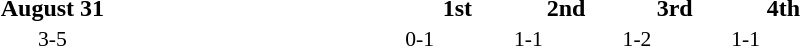<table width=60% cellspacing=1>
<tr>
<th width=20%></th>
<th width=12%>August 31</th>
<th width=20%></th>
<th width=8%>1st</th>
<th width=8%>2nd</th>
<th width=8%>3rd</th>
<th width=8%>4th</th>
</tr>
<tr style=font-size:90%>
<td align=right></td>
<td align=center>3-5</td>
<td><strong></strong></td>
<td>0-1</td>
<td>1-1</td>
<td>1-2</td>
<td>1-1</td>
</tr>
</table>
